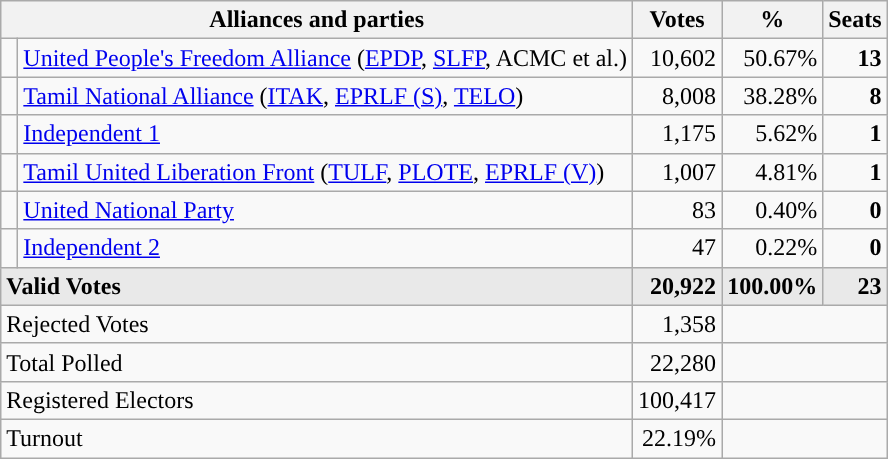<table class="wikitable" border="1" style="text-align:right;">
<tr>
<th valign=bottom align=left colspan=2>Alliances and parties</th>
<th valign=bottom align=center>Votes</th>
<th valign=bottom align=center>%</th>
<th valign=bottom align=center>Seats</th>
</tr>
<tr>
<td style="background-color:"> </td>
<td style="text-align:left;"><a href='#'>United People's Freedom Alliance</a> (<a href='#'>EPDP</a>, <a href='#'>SLFP</a>, ACMC et al.)</td>
<td>10,602</td>
<td>50.67%</td>
<td><strong>13</strong></td>
</tr>
<tr>
<td style="background-color:"> </td>
<td style="text-align:left;"><a href='#'>Tamil National Alliance</a> (<a href='#'>ITAK</a>, <a href='#'>EPRLF (S)</a>, <a href='#'>TELO</a>)</td>
<td>8,008</td>
<td>38.28%</td>
<td><strong>8</strong></td>
</tr>
<tr>
<td style="background-color:"> </td>
<td style="text-align:left;"><a href='#'>Independent 1</a></td>
<td>1,175</td>
<td>5.62%</td>
<td><strong>1</strong></td>
</tr>
<tr>
<td style="background-color:"> </td>
<td style="text-align:left;"><a href='#'>Tamil United Liberation Front</a> (<a href='#'>TULF</a>, <a href='#'>PLOTE</a>, <a href='#'>EPRLF (V)</a>)</td>
<td>1,007</td>
<td>4.81%</td>
<td><strong>1</strong></td>
</tr>
<tr>
<td style="background-color:"> </td>
<td style="text-align:left;"><a href='#'>United National Party</a></td>
<td>83</td>
<td>0.40%</td>
<td><strong>0</strong></td>
</tr>
<tr>
<td style="background-color:"> </td>
<td style="text-align:left;"><a href='#'>Independent 2</a></td>
<td>47</td>
<td>0.22%</td>
<td><strong>0</strong></td>
</tr>
<tr style="background-color:#E9E9E9; font-weight:bold">
<td colspan=2 style="text-align:left;">Valid Votes</td>
<td>20,922</td>
<td>100.00%</td>
<td>23</td>
</tr>
<tr>
<td colspan=2 style="text-align:left;">Rejected Votes</td>
<td>1,358</td>
<td colspan=2></td>
</tr>
<tr>
<td colspan=2 style="text-align:left;">Total Polled</td>
<td>22,280</td>
<td colspan=2></td>
</tr>
<tr>
<td colspan=2 style="text-align:left;">Registered Electors</td>
<td>100,417</td>
<td colspan=2></td>
</tr>
<tr>
<td colspan=2 style="text-align:left;">Turnout</td>
<td>22.19%</td>
<td colspan=2></td>
</tr>
</table>
